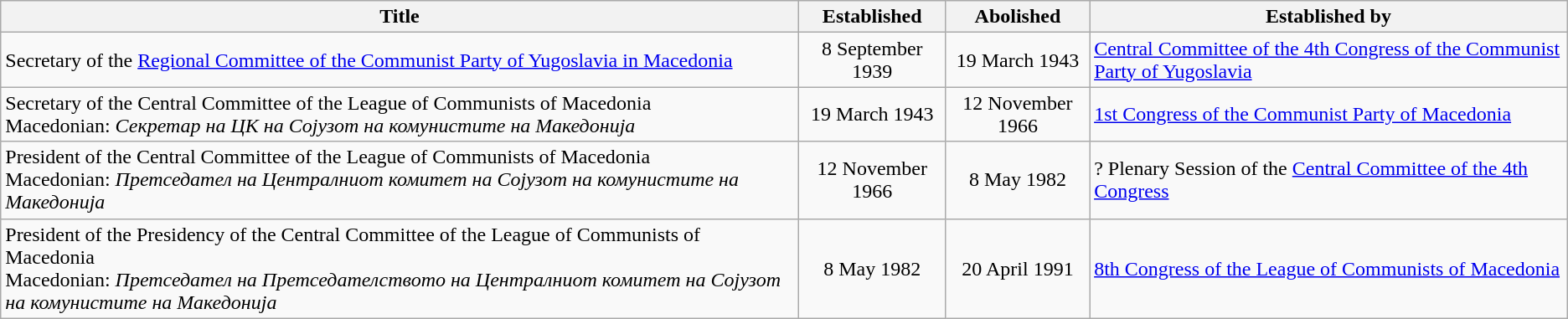<table class="wikitable sortable">
<tr>
<th scope=col>Title</th>
<th scope=col>Established</th>
<th scope=col>Abolished</th>
<th scope=col>Established by</th>
</tr>
<tr>
<td>Secretary of the <a href='#'>Regional Committee of the Communist Party of Yugoslavia in Macedonia</a><br></td>
<td align="center">8 September 1939</td>
<td align="center">19 March 1943</td>
<td><a href='#'>Central Committee of the 4th Congress of the Communist Party of Yugoslavia</a></td>
</tr>
<tr>
<td>Secretary of the Central Committee of the League of Communists of Macedonia<br>Macedonian: <em>Секретар на ЦК на Сојузот на комунистите на Македонија</em></td>
<td align="center">19 March 1943</td>
<td align="center">12 November 1966</td>
<td><a href='#'>1st Congress of the Communist Party of Macedonia</a></td>
</tr>
<tr>
<td>President of the Central Committee of the League of Communists of Macedonia<br>Macedonian: <em>Претседател на Централниот комитет на Сојузот на комунистите на Македонија</em></td>
<td align="center">12 November 1966</td>
<td align="center">8 May 1982</td>
<td>? Plenary Session of the <a href='#'>Central Committee of the 4th Congress</a></td>
</tr>
<tr>
<td>President of the Presidency of the Central Committee of the League of Communists of Macedonia<br>Macedonian: <em>Претседател на Претседателството на Централниот комитет на Сојузот на комунистите на Македонија</em></td>
<td align="center">8 May 1982</td>
<td align="center">20 April 1991</td>
<td><a href='#'>8th Congress of the League of Communists of Macedonia</a></td>
</tr>
</table>
